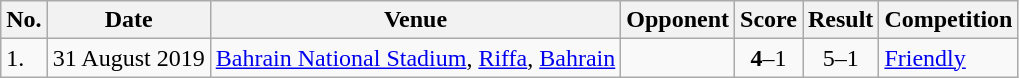<table class="wikitable">
<tr>
<th>No.</th>
<th>Date</th>
<th>Venue</th>
<th>Opponent</th>
<th>Score</th>
<th>Result</th>
<th>Competition</th>
</tr>
<tr>
<td>1.</td>
<td>31 August 2019</td>
<td><a href='#'>Bahrain National Stadium</a>, <a href='#'>Riffa</a>, <a href='#'>Bahrain</a></td>
<td></td>
<td align=center><strong>4</strong>–1</td>
<td align=center>5–1</td>
<td><a href='#'>Friendly</a></td>
</tr>
</table>
